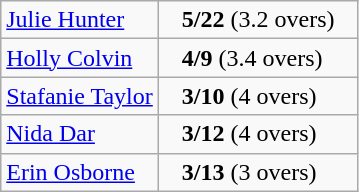<table class="wikitable">
<tr>
<td> <a href='#'>Julie Hunter</a></td>
<td>    <strong>5/22</strong> (3.2 overs)   </td>
</tr>
<tr>
<td> <a href='#'>Holly Colvin</a></td>
<td>    <strong>4/9</strong> (3.4 overs)   </td>
</tr>
<tr>
<td> <a href='#'>Stafanie Taylor</a></td>
<td>    <strong>3/10</strong> (4 overs)   </td>
</tr>
<tr>
<td> <a href='#'>Nida Dar</a></td>
<td>    <strong>3/12</strong> (4 overs)   </td>
</tr>
<tr>
<td> <a href='#'>Erin Osborne</a></td>
<td>    <strong>3/13</strong> (3 overs)   </td>
</tr>
</table>
